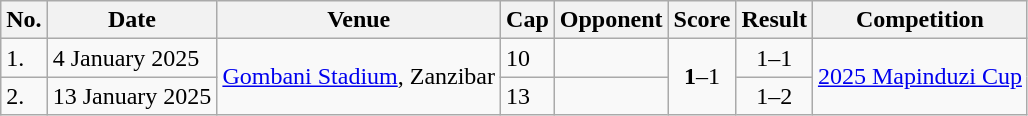<table class="wikitable">
<tr>
<th>No.</th>
<th>Date</th>
<th>Venue</th>
<th>Cap</th>
<th>Opponent</th>
<th>Score</th>
<th>Result</th>
<th>Competition</th>
</tr>
<tr>
<td>1.</td>
<td>4 January 2025</td>
<td rowspan="2"><a href='#'>Gombani Stadium</a>, Zanzibar</td>
<td>10</td>
<td></td>
<td rowspan="2" align="center"><strong>1</strong>–1</td>
<td align="center">1–1</td>
<td rowspan="2"><a href='#'>2025 Mapinduzi Cup</a></td>
</tr>
<tr>
<td>2.</td>
<td>13 January 2025</td>
<td>13</td>
<td></td>
<td rowspan="2" align="center">1–2</td>
</tr>
</table>
